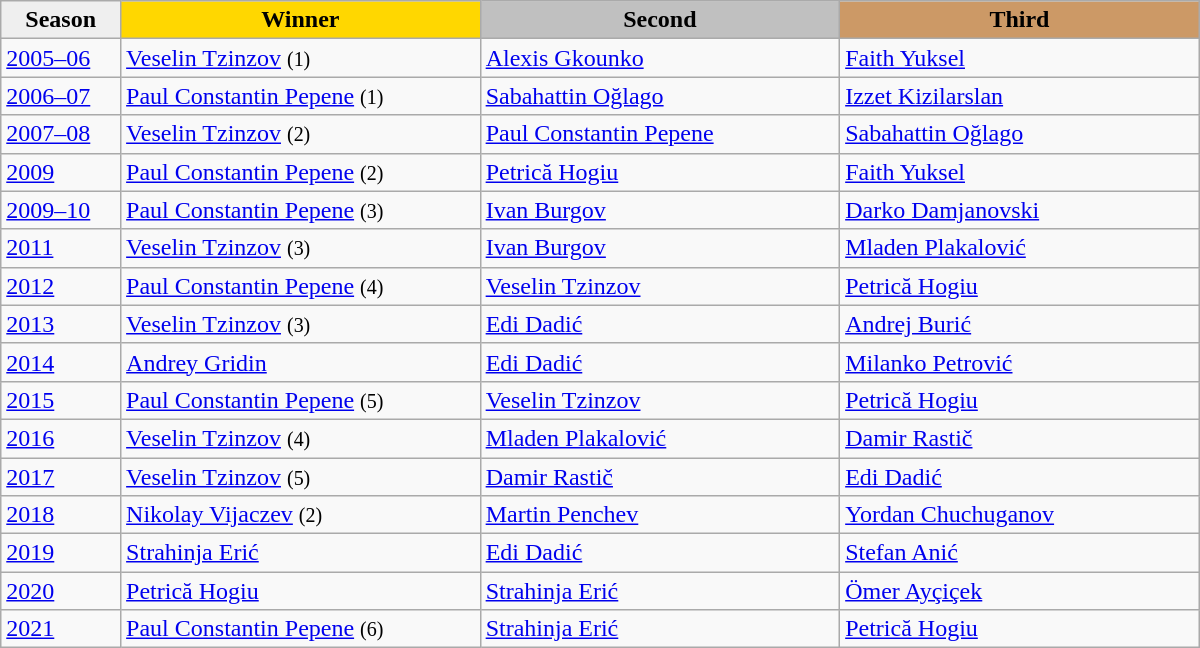<table class="wikitable sortable" width="800">
<tr>
<th style="width:10%; background:#efefef;">Season</th>
<th style="width:30%; background:gold">Winner</th>
<th style="width:30%; background:silver">Second</th>
<th style="width:30%; background:#CC9966">Third</th>
</tr>
<tr>
<td><a href='#'>2005–06</a></td>
<td> <a href='#'>Veselin Tzinzov</a> <small>(1)</small></td>
<td> <a href='#'>Alexis Gkounko</a></td>
<td> <a href='#'>Faith Yuksel</a></td>
</tr>
<tr>
<td><a href='#'>2006–07</a></td>
<td> <a href='#'>Paul Constantin Pepene</a> <small>(1)</small></td>
<td> <a href='#'>Sabahattin Oğlago</a></td>
<td> <a href='#'>Izzet Kizilarslan</a></td>
</tr>
<tr>
<td><a href='#'>2007–08</a></td>
<td> <a href='#'>Veselin Tzinzov</a> <small>(2)</small></td>
<td> <a href='#'>Paul Constantin Pepene</a></td>
<td> <a href='#'>Sabahattin Oğlago</a></td>
</tr>
<tr>
<td><a href='#'>2009</a></td>
<td> <a href='#'>Paul Constantin Pepene</a> <small>(2)</small></td>
<td> <a href='#'>Petrică Hogiu</a></td>
<td> <a href='#'>Faith Yuksel</a></td>
</tr>
<tr>
<td><a href='#'>2009–10</a></td>
<td> <a href='#'>Paul Constantin Pepene</a> <small>(3)</small></td>
<td> <a href='#'>Ivan Burgov</a></td>
<td> <a href='#'>Darko Damjanovski</a></td>
</tr>
<tr>
<td><a href='#'>2011</a></td>
<td> <a href='#'>Veselin Tzinzov</a> <small>(3)</small></td>
<td> <a href='#'>Ivan Burgov</a></td>
<td> <a href='#'>Mladen Plakalović</a></td>
</tr>
<tr>
<td><a href='#'>2012</a></td>
<td> <a href='#'>Paul Constantin Pepene</a> <small>(4)</small></td>
<td> <a href='#'>Veselin Tzinzov</a></td>
<td> <a href='#'>Petrică Hogiu</a></td>
</tr>
<tr>
<td><a href='#'>2013</a></td>
<td> <a href='#'>Veselin Tzinzov</a> <small>(3)</small></td>
<td> <a href='#'>Edi Dadić</a></td>
<td> <a href='#'>Andrej Burić</a></td>
</tr>
<tr>
<td><a href='#'>2014</a></td>
<td> <a href='#'>Andrey Gridin</a></td>
<td> <a href='#'>Edi Dadić</a></td>
<td> <a href='#'>Milanko Petrović</a></td>
</tr>
<tr>
<td><a href='#'>2015</a></td>
<td> <a href='#'>Paul Constantin Pepene</a> <small>(5)</small></td>
<td> <a href='#'>Veselin Tzinzov</a></td>
<td> <a href='#'>Petrică Hogiu</a></td>
</tr>
<tr>
<td><a href='#'>2016</a></td>
<td> <a href='#'>Veselin Tzinzov</a> <small>(4)</small></td>
<td> <a href='#'>Mladen Plakalović</a></td>
<td> <a href='#'>Damir Rastič</a></td>
</tr>
<tr>
<td><a href='#'>2017</a></td>
<td> <a href='#'>Veselin Tzinzov</a> <small>(5)</small></td>
<td> <a href='#'>Damir Rastič</a></td>
<td> <a href='#'>Edi Dadić</a></td>
</tr>
<tr>
<td><a href='#'>2018</a></td>
<td> <a href='#'>Nikolay Vijaczev</a> <small>(2)</small></td>
<td> <a href='#'>Martin Penchev</a></td>
<td> <a href='#'>Yordan Chuchuganov</a></td>
</tr>
<tr>
<td><a href='#'>2019</a></td>
<td> <a href='#'>Strahinja Erić</a></td>
<td> <a href='#'>Edi Dadić</a></td>
<td> <a href='#'>Stefan Anić</a></td>
</tr>
<tr>
<td><a href='#'>2020</a></td>
<td> <a href='#'>Petrică Hogiu</a></td>
<td> <a href='#'>Strahinja Erić</a></td>
<td> <a href='#'>Ömer Ayçiçek</a></td>
</tr>
<tr>
<td><a href='#'>2021</a></td>
<td> <a href='#'>Paul Constantin Pepene</a> <small>(6)</small></td>
<td> <a href='#'>Strahinja Erić</a></td>
<td> <a href='#'>Petrică Hogiu</a></td>
</tr>
</table>
